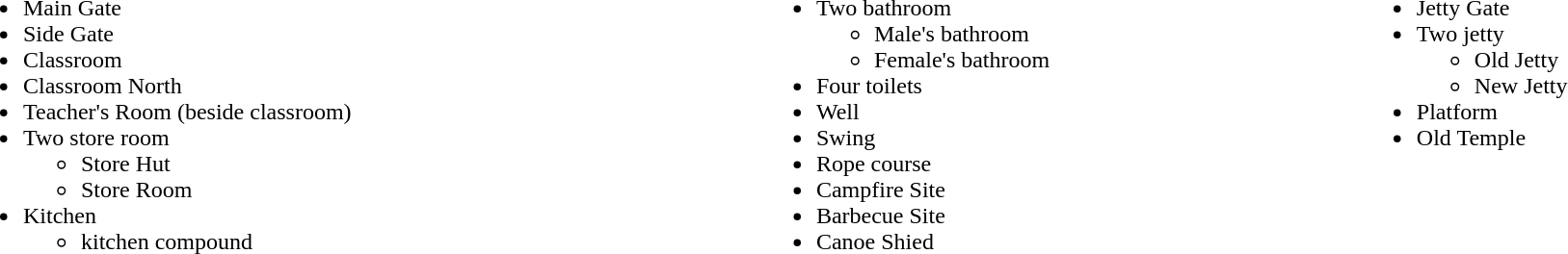<table border="0" cellspacing="1" width="100%">
<tr valign="top" width="33%">
<td><br><ul><li>Main Gate</li><li>Side Gate</li><li>Classroom</li><li>Classroom North</li><li>Teacher's Room (beside classroom)</li><li>Two store room<ul><li>Store Hut</li><li>Store Room</li></ul></li><li>Kitchen<ul><li>kitchen compound</li></ul></li></ul></td>
<td><br><ul><li>Two bathroom<ul><li>Male's bathroom</li><li>Female's bathroom</li></ul></li><li>Four toilets</li><li>Well</li><li>Swing</li><li>Rope course</li><li>Campfire Site</li><li>Barbecue Site</li><li>Canoe Shied</li></ul></td>
<td><br><ul><li>Jetty Gate</li><li>Two jetty<ul><li>Old Jetty</li><li>New Jetty</li></ul></li><li>Platform</li><li>Old Temple</li></ul></td>
</tr>
</table>
